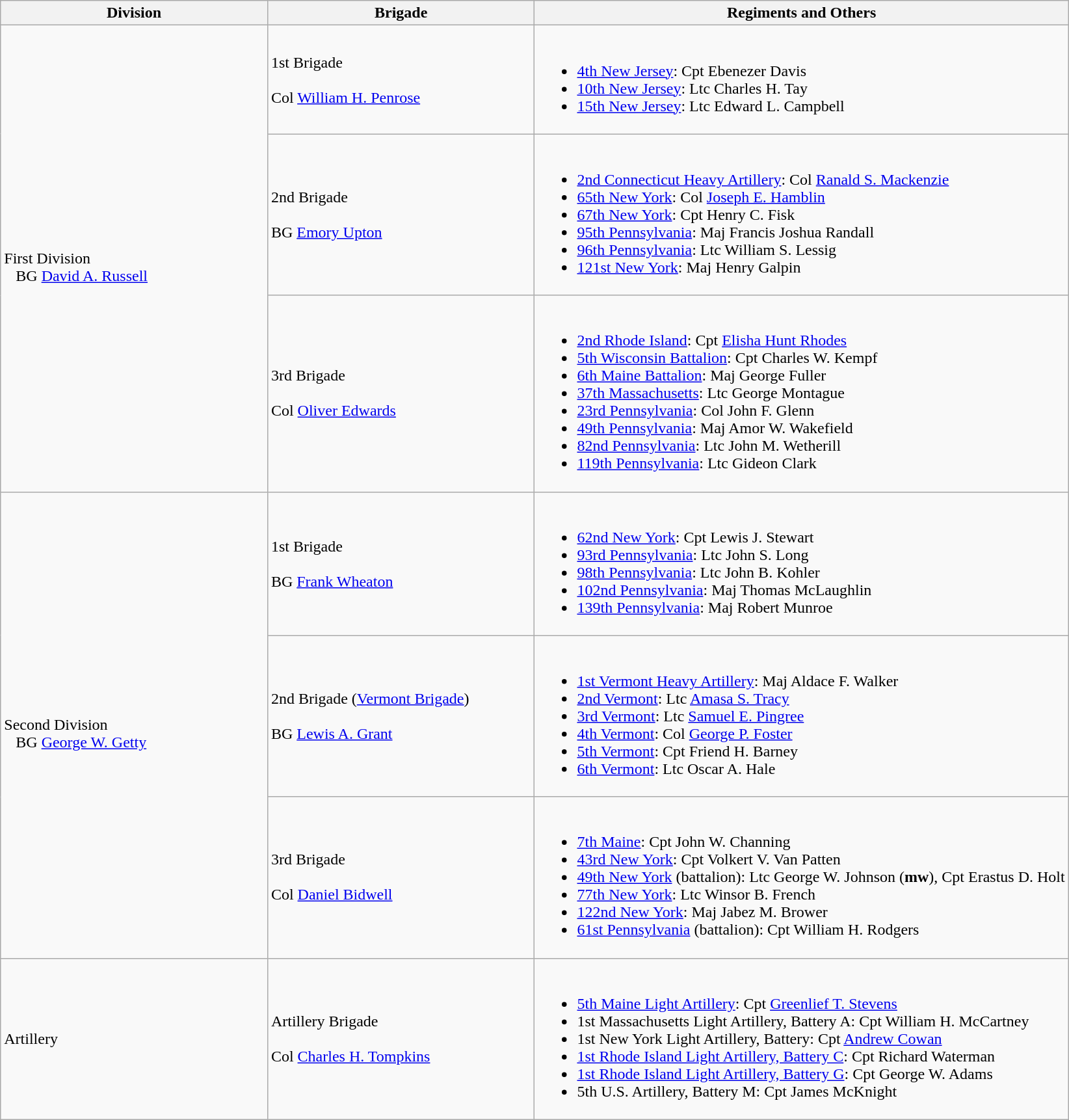<table class="wikitable">
<tr>
<th width=25%>Division</th>
<th width=25%>Brigade</th>
<th>Regiments and Others</th>
</tr>
<tr>
<td rowspan=3><br>First Division
<br>  
BG <a href='#'>David A. Russell</a></td>
<td>1st Brigade<br><br>
Col <a href='#'>William H. Penrose</a></td>
<td><br><ul><li><a href='#'>4th New Jersey</a>: Cpt Ebenezer Davis</li><li><a href='#'>10th New Jersey</a>: Ltc Charles H. Tay</li><li><a href='#'>15th New Jersey</a>: Ltc Edward L. Campbell</li></ul></td>
</tr>
<tr>
<td>2nd Brigade<br><br>
BG <a href='#'>Emory Upton</a></td>
<td><br><ul><li><a href='#'>2nd Connecticut Heavy Artillery</a>: Col <a href='#'>Ranald S. Mackenzie</a></li><li><a href='#'>65th New York</a>: Col <a href='#'>Joseph E. Hamblin</a></li><li><a href='#'>67th New York</a>: Cpt Henry C. Fisk</li><li><a href='#'>95th Pennsylvania</a>: Maj Francis Joshua Randall</li><li><a href='#'>96th Pennsylvania</a>: Ltc William S. Lessig</li><li><a href='#'>121st New York</a>: Maj Henry Galpin</li></ul></td>
</tr>
<tr>
<td>3rd Brigade<br><br>
Col <a href='#'>Oliver Edwards</a></td>
<td><br><ul><li><a href='#'>2nd Rhode Island</a>: Cpt <a href='#'>Elisha Hunt Rhodes</a></li><li><a href='#'>5th Wisconsin Battalion</a>: Cpt Charles W. Kempf</li><li><a href='#'>6th Maine Battalion</a>: Maj George Fuller</li><li><a href='#'>37th Massachusetts</a>: Ltc George Montague</li><li><a href='#'>23rd Pennsylvania</a>: Col John F. Glenn</li><li><a href='#'>49th Pennsylvania</a>: Maj Amor W. Wakefield</li><li><a href='#'>82nd Pennsylvania</a>: Ltc John M. Wetherill</li><li><a href='#'>119th Pennsylvania</a>: Ltc Gideon Clark</li></ul></td>
</tr>
<tr>
<td rowspan=3><br>Second Division
<br>  
BG <a href='#'>George W. Getty</a>
<br></td>
<td>1st Brigade<br><br>
BG <a href='#'>Frank Wheaton</a></td>
<td><br><ul><li><a href='#'>62nd New York</a>: Cpt Lewis J. Stewart</li><li><a href='#'>93rd Pennsylvania</a>: Ltc John S. Long</li><li><a href='#'>98th Pennsylvania</a>: Ltc John B. Kohler</li><li><a href='#'>102nd Pennsylvania</a>: Maj Thomas McLaughlin</li><li><a href='#'>139th Pennsylvania</a>: Maj Robert Munroe</li></ul></td>
</tr>
<tr>
<td>2nd Brigade (<a href='#'>Vermont Brigade</a>)<br><br>
BG <a href='#'>Lewis A. Grant</a></td>
<td><br><ul><li><a href='#'>1st Vermont Heavy Artillery</a>: Maj Aldace F. Walker</li><li><a href='#'>2nd Vermont</a>: Ltc <a href='#'>Amasa S. Tracy</a></li><li><a href='#'>3rd Vermont</a>: Ltc <a href='#'>Samuel E. Pingree</a></li><li><a href='#'>4th Vermont</a>: Col <a href='#'>George P. Foster</a></li><li><a href='#'>5th Vermont</a>: Cpt Friend H. Barney</li><li><a href='#'>6th Vermont</a>: Ltc Oscar A. Hale</li></ul></td>
</tr>
<tr>
<td>3rd Brigade<br><br>
Col <a href='#'>Daniel Bidwell</a></td>
<td><br><ul><li><a href='#'>7th Maine</a>: Cpt John W. Channing</li><li><a href='#'>43rd New York</a>: Cpt Volkert V. Van Patten</li><li><a href='#'>49th New York</a> (battalion): Ltc George W. Johnson (<strong>mw</strong>), Cpt Erastus D. Holt</li><li><a href='#'>77th New York</a>: Ltc Winsor B. French</li><li><a href='#'>122nd New York</a>: Maj Jabez M. Brower</li><li><a href='#'>61st Pennsylvania</a> (battalion): Cpt William H. Rodgers</li></ul></td>
</tr>
<tr>
<td>Artillery</td>
<td>Artillery Brigade<br><br>
Col <a href='#'>Charles H. Tompkins</a></td>
<td><br><ul><li><a href='#'>5th Maine Light Artillery</a>: Cpt <a href='#'>Greenlief T. Stevens</a></li><li>1st Massachusetts Light Artillery, Battery A: Cpt William H. McCartney</li><li>1st New York Light Artillery, Battery: Cpt <a href='#'>Andrew Cowan</a></li><li><a href='#'>1st Rhode Island Light Artillery, Battery C</a>: Cpt Richard Waterman</li><li><a href='#'>1st Rhode Island Light Artillery, Battery G</a>: Cpt George W. Adams</li><li>5th U.S. Artillery, Battery M: Cpt James McKnight</li></ul></td>
</tr>
</table>
